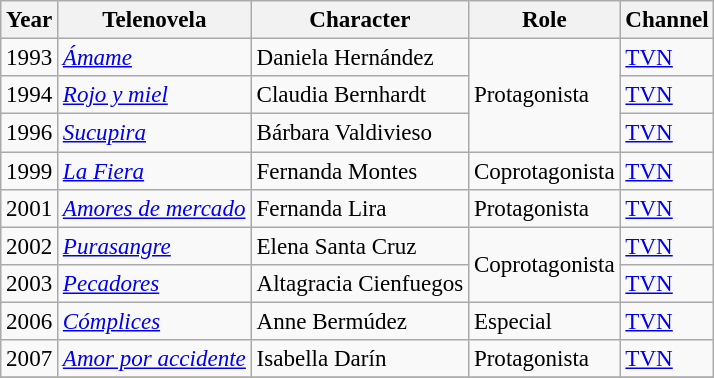<table class="wikitable" style="font-size: 96%;">
<tr>
<th>Year</th>
<th>Telenovela</th>
<th>Character</th>
<th>Role</th>
<th>Channel</th>
</tr>
<tr>
<td>1993</td>
<td><em><a href='#'>Ámame</a></em></td>
<td>Daniela Hernández</td>
<td rowspan="3">Protagonista</td>
<td><a href='#'>TVN</a></td>
</tr>
<tr>
<td>1994</td>
<td><em><a href='#'>Rojo y miel</a></em></td>
<td>Claudia Bernhardt</td>
<td><a href='#'>TVN</a></td>
</tr>
<tr>
<td>1996</td>
<td><em><a href='#'>Sucupira</a></em></td>
<td>Bárbara Valdivieso</td>
<td><a href='#'>TVN</a></td>
</tr>
<tr>
<td>1999</td>
<td><em><a href='#'>La Fiera</a></em></td>
<td>Fernanda Montes</td>
<td>Coprotagonista</td>
<td><a href='#'>TVN</a></td>
</tr>
<tr>
<td>2001</td>
<td><em><a href='#'>Amores de mercado</a></em></td>
<td>Fernanda Lira</td>
<td>Protagonista</td>
<td><a href='#'>TVN</a></td>
</tr>
<tr>
<td>2002</td>
<td><em><a href='#'>Purasangre</a></em></td>
<td>Elena Santa Cruz</td>
<td rowspan="2">Coprotagonista</td>
<td><a href='#'>TVN</a></td>
</tr>
<tr>
<td>2003</td>
<td><em><a href='#'>Pecadores</a></em></td>
<td>Altagracia Cienfuegos</td>
<td><a href='#'>TVN</a></td>
</tr>
<tr>
<td>2006</td>
<td><em><a href='#'>Cómplices</a></em></td>
<td>Anne Bermúdez</td>
<td>Especial</td>
<td><a href='#'>TVN</a></td>
</tr>
<tr>
<td>2007</td>
<td><em><a href='#'>Amor por accidente</a></em></td>
<td>Isabella Darín</td>
<td>Protagonista</td>
<td><a href='#'>TVN</a></td>
</tr>
<tr>
</tr>
</table>
